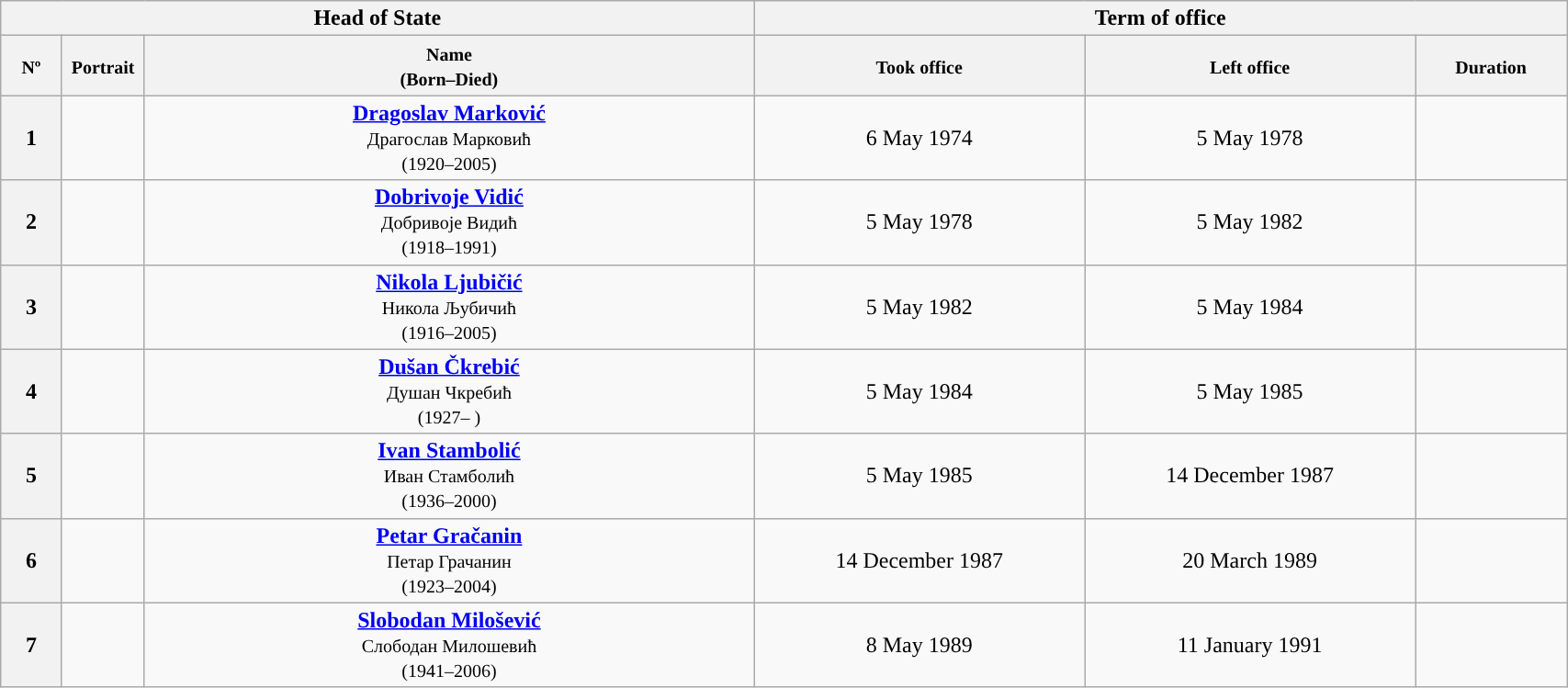<table class="wikitable" style="text-align:center; width:90%">
<tr>
<th width=35% colspan=3>Head of State</th>
<th width=40% colspan=3>Term of office</th>
</tr>
<tr>
<th width=3%><small>Nº</small></th>
<th><small>Portrait</small></th>
<th width=30%><small>Name<br>(Born–Died)</small></th>
<th><small>Took office</small></th>
<th><small>Left office</small></th>
<th><small>Duration</small></th>
</tr>
<tr>
<th style="background:">1</th>
<td></td>
<td><strong><a href='#'>Dragoslav Marković</a></strong><br><small>Драгослав Марковић<br>(1920–2005)</small></td>
<td>6 May 1974</td>
<td>5 May 1978</td>
<td></td>
</tr>
<tr>
<th style="background:">2</th>
<td></td>
<td><strong><a href='#'>Dobrivoje Vidić</a></strong><br><small>Добривоје Видић<br>(1918–1991)</small></td>
<td>5 May 1978</td>
<td>5 May 1982</td>
<td></td>
</tr>
<tr>
<th style="background:">3</th>
<td></td>
<td><strong><a href='#'>Nikola Ljubičić</a></strong><br><small>Никола Љубичић<br>(1916–2005)</small></td>
<td>5 May 1982</td>
<td>5 May 1984</td>
<td></td>
</tr>
<tr>
<th style="background:">4</th>
<td></td>
<td><strong><a href='#'>Dušan Čkrebić</a></strong><br><small>Душан Чкребић<br>(1927– )</small></td>
<td>5 May 1984</td>
<td>5 May 1985</td>
<td></td>
</tr>
<tr>
<th style="background:">5</th>
<td></td>
<td><strong><a href='#'>Ivan Stambolić</a></strong><br><small>Иван Стамболић<br>(1936–2000)</small></td>
<td>5 May 1985</td>
<td>14 December 1987</td>
<td></td>
</tr>
<tr>
<th style="background:">6</th>
<td></td>
<td><strong><a href='#'>Petar Gračanin</a></strong><br><small>Петар Грачанин<br>(1923–2004)</small></td>
<td>14 December 1987</td>
<td>20 March 1989</td>
<td></td>
</tr>
<tr>
<th style="background:">7</th>
<td></td>
<td><strong><a href='#'>Slobodan Milošević</a></strong><br><small>Слободан Милошевић<br>(1941–2006)</small></td>
<td>8 May 1989</td>
<td>11 January 1991</td>
<td></td>
</tr>
</table>
